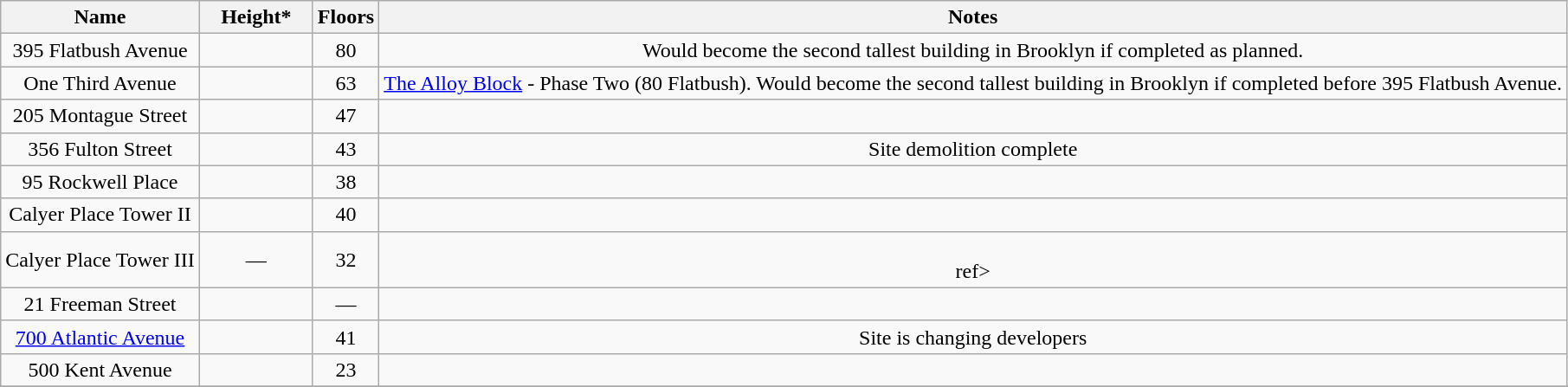<table class="wikitable sortable" style="text-align:center;">
<tr>
<th>Name</th>
<th style="width:80px;">Height*<br></th>
<th>Floors</th>
<th>Notes</th>
</tr>
<tr>
<td>395 Flatbush Avenue</td>
<td></td>
<td>80</td>
<td>Would become the second tallest building in Brooklyn if completed as planned.</td>
</tr>
<tr>
<td>One Third Avenue</td>
<td></td>
<td>63</td>
<td><a href='#'>The Alloy Block</a> - Phase Two (80 Flatbush). Would become the second tallest building in Brooklyn if completed before 395 Flatbush Avenue.</td>
</tr>
<tr>
<td>205 Montague Street</td>
<td></td>
<td>47</td>
<td></td>
</tr>
<tr>
<td>356 Fulton Street</td>
<td></td>
<td align="center">43</td>
<td align="center">Site demolition complete</td>
</tr>
<tr>
<td>95 Rockwell Place</td>
<td></td>
<td>38</td>
<td></td>
</tr>
<tr>
<td>Calyer Place Tower II</td>
<td></td>
<td align="center">40</td>
<td align="center"></td>
</tr>
<tr>
<td>Calyer Place Tower III</td>
<td>—</td>
<td align="center">32</td>
<td align="center"><br>ref></td>
</tr>
<tr>
<td>21 Freeman Street</td>
<td></td>
<td align="center">—</td>
<td align="center"></td>
</tr>
<tr>
<td><a href='#'>700 Atlantic Avenue</a></td>
<td></td>
<td align="center">41</td>
<td align="center">Site is changing developers</td>
</tr>
<tr>
<td>500 Kent Avenue</td>
<td></td>
<td align="center">23</td>
<td align="center"></td>
</tr>
<tr>
</tr>
</table>
